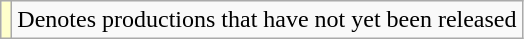<table class="wikitable">
<tr>
<td style="background:#FFFFCC;"></td>
<td>Denotes productions that have not yet been released</td>
</tr>
</table>
